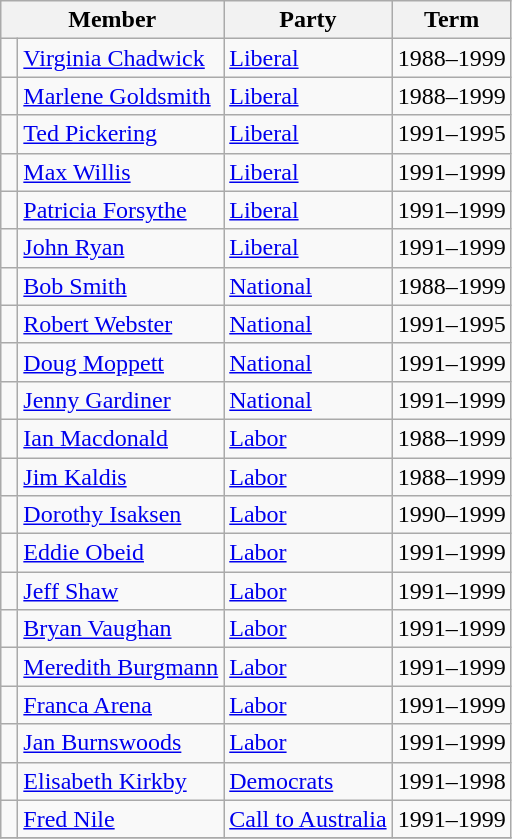<table class="wikitable">
<tr>
<th colspan="2">Member</th>
<th>Party</th>
<th>Term</th>
</tr>
<tr>
<td> </td>
<td><a href='#'>Virginia Chadwick</a></td>
<td><a href='#'>Liberal</a></td>
<td>1988–1999</td>
</tr>
<tr>
<td> </td>
<td><a href='#'>Marlene Goldsmith</a></td>
<td><a href='#'>Liberal</a></td>
<td>1988–1999</td>
</tr>
<tr>
<td> </td>
<td><a href='#'>Ted Pickering</a></td>
<td><a href='#'>Liberal</a></td>
<td>1991–1995</td>
</tr>
<tr>
<td> </td>
<td><a href='#'>Max Willis</a></td>
<td><a href='#'>Liberal</a></td>
<td>1991–1999</td>
</tr>
<tr>
<td> </td>
<td><a href='#'>Patricia Forsythe</a></td>
<td><a href='#'>Liberal</a></td>
<td>1991–1999</td>
</tr>
<tr>
<td> </td>
<td><a href='#'>John Ryan</a></td>
<td><a href='#'>Liberal</a></td>
<td>1991–1999</td>
</tr>
<tr>
<td> </td>
<td><a href='#'>Bob Smith</a></td>
<td><a href='#'>National</a></td>
<td>1988–1999</td>
</tr>
<tr>
<td> </td>
<td><a href='#'>Robert Webster</a></td>
<td><a href='#'>National</a></td>
<td>1991–1995</td>
</tr>
<tr>
<td> </td>
<td><a href='#'>Doug Moppett</a></td>
<td><a href='#'>National</a></td>
<td>1991–1999</td>
</tr>
<tr>
<td> </td>
<td><a href='#'>Jenny Gardiner</a></td>
<td><a href='#'>National</a></td>
<td>1991–1999</td>
</tr>
<tr>
<td> </td>
<td><a href='#'>Ian Macdonald</a></td>
<td><a href='#'>Labor</a></td>
<td>1988–1999</td>
</tr>
<tr>
<td> </td>
<td><a href='#'>Jim Kaldis</a></td>
<td><a href='#'>Labor</a></td>
<td>1988–1999</td>
</tr>
<tr>
<td> </td>
<td><a href='#'>Dorothy Isaksen</a></td>
<td><a href='#'>Labor</a></td>
<td>1990–1999</td>
</tr>
<tr>
<td> </td>
<td><a href='#'>Eddie Obeid</a></td>
<td><a href='#'>Labor</a></td>
<td>1991–1999</td>
</tr>
<tr>
<td> </td>
<td><a href='#'>Jeff Shaw</a></td>
<td><a href='#'>Labor</a></td>
<td>1991–1999</td>
</tr>
<tr>
<td> </td>
<td><a href='#'>Bryan Vaughan</a></td>
<td><a href='#'>Labor</a></td>
<td>1991–1999</td>
</tr>
<tr>
<td> </td>
<td><a href='#'>Meredith Burgmann</a></td>
<td><a href='#'>Labor</a></td>
<td>1991–1999</td>
</tr>
<tr>
<td> </td>
<td><a href='#'>Franca Arena</a></td>
<td><a href='#'>Labor</a></td>
<td>1991–1999</td>
</tr>
<tr>
<td> </td>
<td><a href='#'>Jan Burnswoods</a></td>
<td><a href='#'>Labor</a></td>
<td>1991–1999</td>
</tr>
<tr>
<td> </td>
<td><a href='#'>Elisabeth Kirkby</a></td>
<td><a href='#'>Democrats</a></td>
<td>1991–1998</td>
</tr>
<tr>
<td> </td>
<td><a href='#'>Fred Nile</a></td>
<td><a href='#'>Call to Australia</a></td>
<td>1991–1999</td>
</tr>
<tr>
</tr>
</table>
